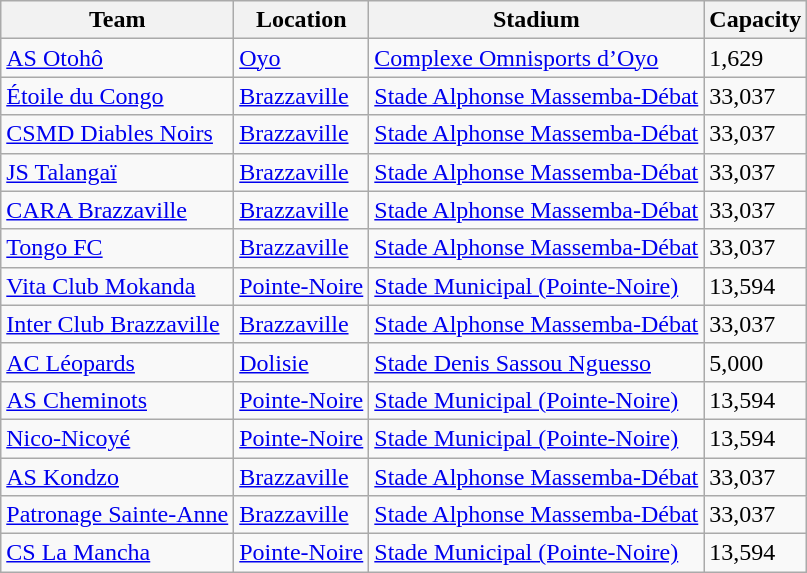<table class="wikitable sortable">
<tr>
<th>Team</th>
<th>Location</th>
<th>Stadium</th>
<th>Capacity</th>
</tr>
<tr>
<td><a href='#'>AS Otohô</a></td>
<td><a href='#'>Oyo</a></td>
<td><a href='#'>Complexe Omnisports d’Oyo</a></td>
<td>1,629</td>
</tr>
<tr>
<td><a href='#'>Étoile du Congo</a></td>
<td><a href='#'>Brazzaville</a></td>
<td><a href='#'>Stade Alphonse Massemba-Débat</a></td>
<td>33,037</td>
</tr>
<tr>
<td><a href='#'>CSMD Diables Noirs</a></td>
<td><a href='#'>Brazzaville</a></td>
<td><a href='#'>Stade Alphonse Massemba-Débat</a></td>
<td>33,037</td>
</tr>
<tr>
<td><a href='#'>JS Talangaï</a></td>
<td><a href='#'>Brazzaville</a></td>
<td><a href='#'>Stade Alphonse Massemba-Débat</a></td>
<td>33,037</td>
</tr>
<tr>
<td><a href='#'>CARA Brazzaville</a></td>
<td><a href='#'>Brazzaville</a></td>
<td><a href='#'>Stade Alphonse Massemba-Débat</a></td>
<td>33,037</td>
</tr>
<tr>
<td><a href='#'>Tongo FC</a></td>
<td><a href='#'>Brazzaville</a></td>
<td><a href='#'>Stade Alphonse Massemba-Débat</a></td>
<td>33,037</td>
</tr>
<tr>
<td><a href='#'>Vita Club Mokanda</a></td>
<td><a href='#'>Pointe-Noire</a></td>
<td><a href='#'>Stade Municipal (Pointe-Noire)</a></td>
<td>13,594</td>
</tr>
<tr>
<td><a href='#'>Inter Club Brazzaville</a></td>
<td><a href='#'>Brazzaville</a></td>
<td><a href='#'>Stade Alphonse Massemba-Débat</a></td>
<td>33,037</td>
</tr>
<tr>
<td><a href='#'>AC Léopards</a></td>
<td><a href='#'>Dolisie</a></td>
<td><a href='#'>Stade Denis Sassou Nguesso</a></td>
<td>5,000</td>
</tr>
<tr>
<td><a href='#'>AS Cheminots</a></td>
<td><a href='#'>Pointe-Noire</a></td>
<td><a href='#'>Stade Municipal (Pointe-Noire)</a></td>
<td>13,594</td>
</tr>
<tr>
<td><a href='#'>Nico-Nicoyé</a></td>
<td><a href='#'>Pointe-Noire</a></td>
<td><a href='#'>Stade Municipal (Pointe-Noire)</a></td>
<td>13,594</td>
</tr>
<tr>
<td><a href='#'>AS Kondzo</a></td>
<td><a href='#'>Brazzaville</a></td>
<td><a href='#'>Stade Alphonse Massemba-Débat</a></td>
<td>33,037</td>
</tr>
<tr>
<td><a href='#'>Patronage Sainte-Anne</a></td>
<td><a href='#'>Brazzaville</a></td>
<td><a href='#'>Stade Alphonse Massemba-Débat</a></td>
<td>33,037</td>
</tr>
<tr>
<td><a href='#'>CS La Mancha</a></td>
<td><a href='#'>Pointe-Noire</a></td>
<td><a href='#'>Stade Municipal (Pointe-Noire)</a></td>
<td>13,594</td>
</tr>
</table>
